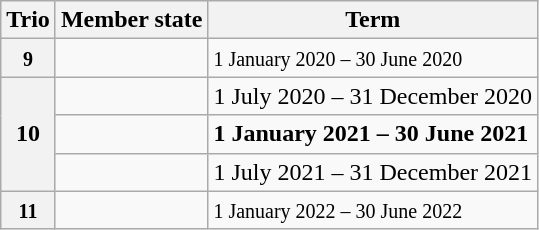<table class="wikitable">
<tr>
<th>Trio</th>
<th>Member state</th>
<th>Term</th>
</tr>
<tr>
<th><small>9</small></th>
<td><small></small></td>
<td><small>1 January 2020 – 30 June 2020</small></td>
</tr>
<tr>
<th rowspan="3">10</th>
<td></td>
<td>1 July 2020 – 31 December 2020</td>
</tr>
<tr>
<td><strong></strong></td>
<td><strong>1 January 2021 – 30 June 2021</strong></td>
</tr>
<tr>
<td></td>
<td>1 July 2021 – 31 December 2021</td>
</tr>
<tr>
<th><small>11</small></th>
<td><small></small></td>
<td><small>1 January 2022 – 30 June 2022</small></td>
</tr>
</table>
